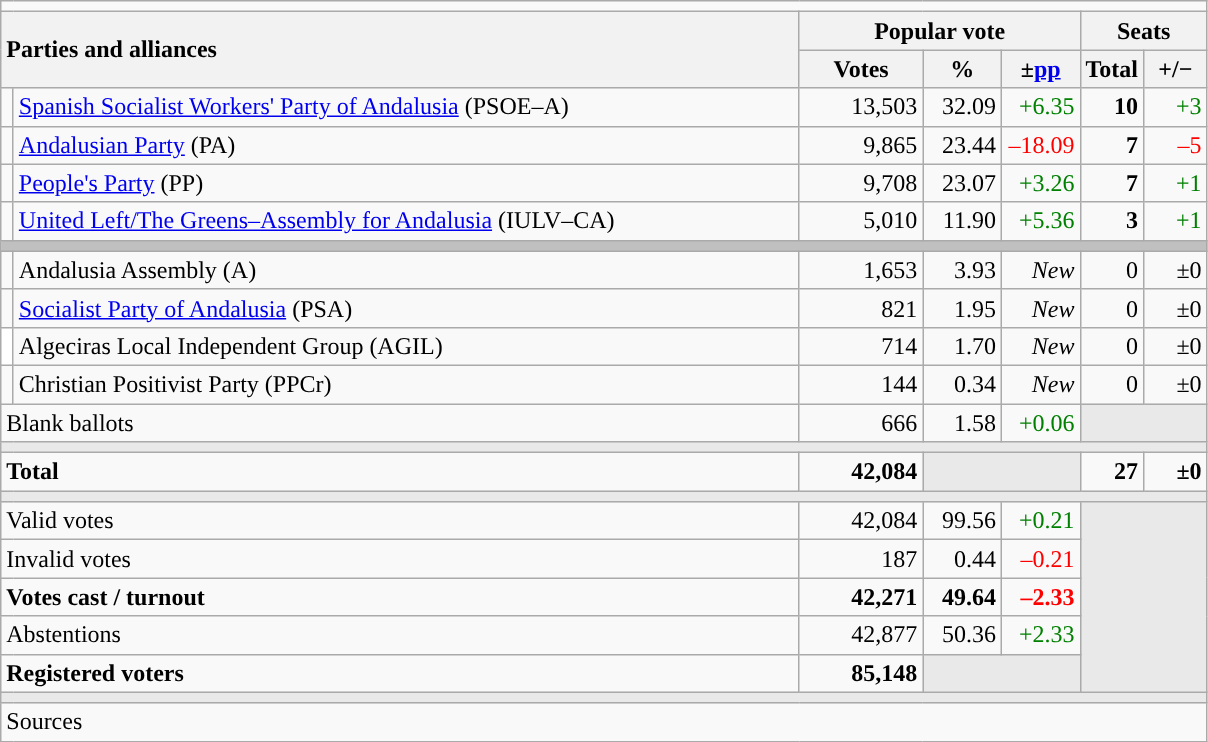<table class="wikitable" style="text-align:right;">
<tr>
<td colspan="7"></td>
</tr>
<tr>
<th style="text-align:left;" rowspan="2" colspan="2" width="525">Parties and alliances</th>
<th colspan="3">Popular vote</th>
<th colspan="2">Seats</th>
</tr>
<tr>
<th width="75">Votes</th>
<th width="45">%</th>
<th width="45">±<a href='#'>pp</a></th>
<th width="35">Total</th>
<th width="35">+/−</th>
</tr>
<tr>
<td width="1" style="color:inherit;background:"></td>
<td align="left"><a href='#'>Spanish Socialist Workers' Party of Andalusia</a> (PSOE–A)</td>
<td>13,503</td>
<td>32.09</td>
<td style="color:green;">+6.35</td>
<td><strong>10</strong></td>
<td style="color:green;">+3</td>
</tr>
<tr>
<td style="color:inherit;background:"></td>
<td align="left"><a href='#'>Andalusian Party</a> (PA)</td>
<td>9,865</td>
<td>23.44</td>
<td style="color:red;">–18.09</td>
<td><strong>7</strong></td>
<td style="color:red;">–5</td>
</tr>
<tr>
<td style="color:inherit;background:"></td>
<td align="left"><a href='#'>People's Party</a> (PP)</td>
<td>9,708</td>
<td>23.07</td>
<td style="color:green;">+3.26</td>
<td><strong>7</strong></td>
<td style="color:green;">+1</td>
</tr>
<tr>
<td style="color:inherit;background:"></td>
<td align="left"><a href='#'>United Left/The Greens–Assembly for Andalusia</a> (IULV–CA)</td>
<td>5,010</td>
<td>11.90</td>
<td style="color:green;">+5.36</td>
<td><strong>3</strong></td>
<td style="color:green;">+1</td>
</tr>
<tr>
<td colspan="7" bgcolor="#C0C0C0"></td>
</tr>
<tr>
<td style="color:inherit;background:"></td>
<td align="left">Andalusia Assembly (A)</td>
<td>1,653</td>
<td>3.93</td>
<td><em>New</em></td>
<td>0</td>
<td>±0</td>
</tr>
<tr>
<td style="color:inherit;background:"></td>
<td align="left"><a href='#'>Socialist Party of Andalusia</a> (PSA)</td>
<td>821</td>
<td>1.95</td>
<td><em>New</em></td>
<td>0</td>
<td>±0</td>
</tr>
<tr>
<td bgcolor="white"></td>
<td align="left">Algeciras Local Independent Group (AGIL)</td>
<td>714</td>
<td>1.70</td>
<td><em>New</em></td>
<td>0</td>
<td>±0</td>
</tr>
<tr>
<td style="color:inherit;background:"></td>
<td align="left">Christian Positivist Party (PPCr)</td>
<td>144</td>
<td>0.34</td>
<td><em>New</em></td>
<td>0</td>
<td>±0</td>
</tr>
<tr>
<td align="left" colspan="2">Blank ballots</td>
<td>666</td>
<td>1.58</td>
<td style="color:green;">+0.06</td>
<td bgcolor="#E9E9E9" colspan="2"></td>
</tr>
<tr>
<td colspan="7" bgcolor="#E9E9E9"></td>
</tr>
<tr style="font-weight:bold;">
<td align="left" colspan="2">Total</td>
<td>42,084</td>
<td bgcolor="#E9E9E9" colspan="2"></td>
<td>27</td>
<td>±0</td>
</tr>
<tr>
<td colspan="7" bgcolor="#E9E9E9"></td>
</tr>
<tr>
<td align="left" colspan="2">Valid votes</td>
<td>42,084</td>
<td>99.56</td>
<td style="color:green;">+0.21</td>
<td bgcolor="#E9E9E9" colspan="2" rowspan="5"></td>
</tr>
<tr>
<td align="left" colspan="2">Invalid votes</td>
<td>187</td>
<td>0.44</td>
<td style="color:red;">–0.21</td>
</tr>
<tr style="font-weight:bold;">
<td align="left" colspan="2">Votes cast / turnout</td>
<td>42,271</td>
<td>49.64</td>
<td style="color:red;">–2.33</td>
</tr>
<tr>
<td align="left" colspan="2">Abstentions</td>
<td>42,877</td>
<td>50.36</td>
<td style="color:green;">+2.33</td>
</tr>
<tr style="font-weight:bold;">
<td align="left" colspan="2">Registered voters</td>
<td>85,148</td>
<td bgcolor="#E9E9E9" colspan="2"></td>
</tr>
<tr>
<td colspan="7" bgcolor="#E9E9E9"></td>
</tr>
<tr>
<td align="left" colspan="7">Sources</td>
</tr>
</table>
